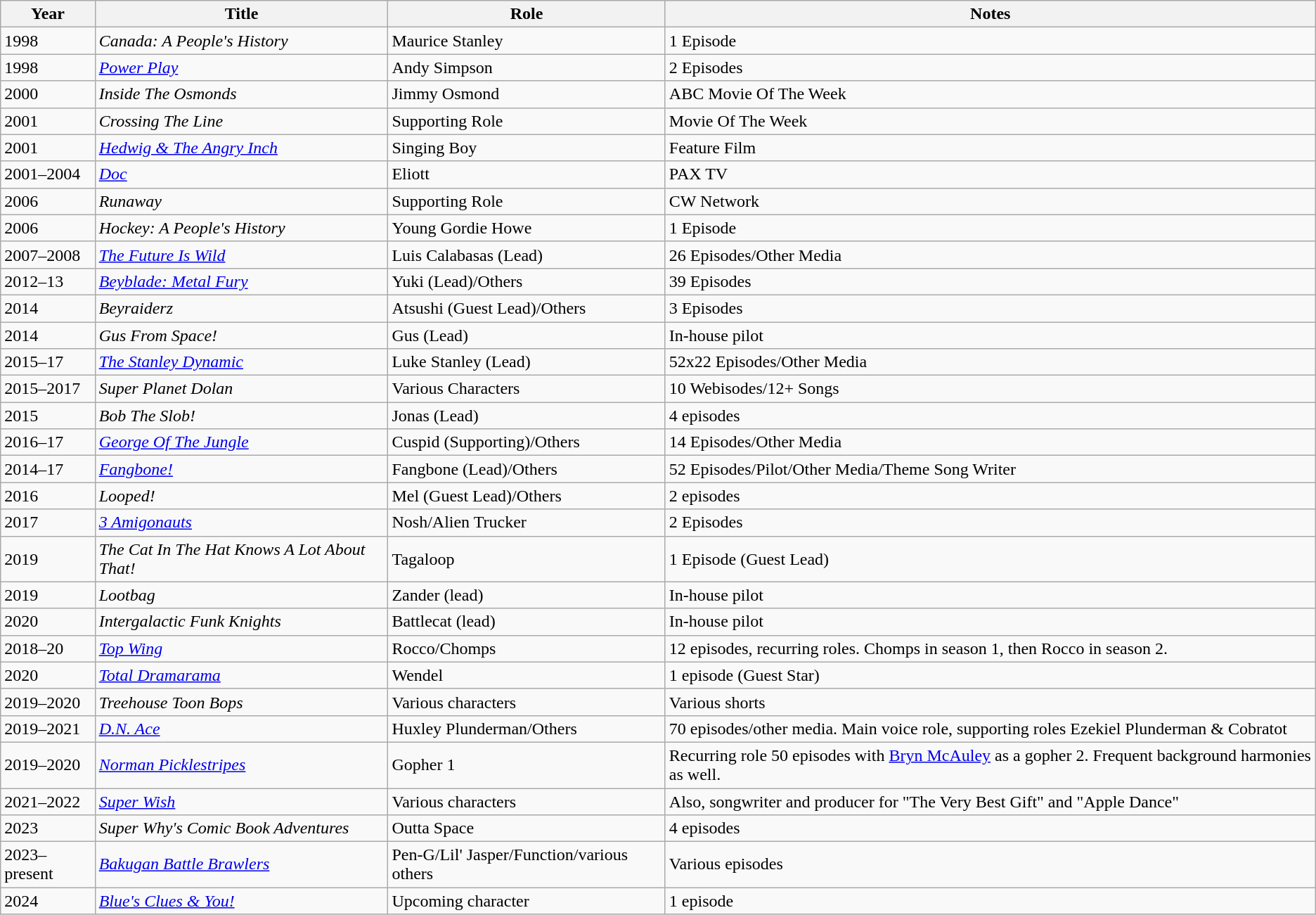<table class="wikitable sortable">
<tr>
<th>Year</th>
<th>Title</th>
<th>Role</th>
<th class="unsortable">Notes</th>
</tr>
<tr>
<td>1998</td>
<td><em>Canada: A People's History</em></td>
<td>Maurice Stanley</td>
<td>1 Episode</td>
</tr>
<tr>
<td>1998</td>
<td><em><a href='#'>Power Play</a></em></td>
<td>Andy Simpson</td>
<td>2 Episodes</td>
</tr>
<tr>
<td>2000</td>
<td><em>Inside The Osmonds</em></td>
<td>Jimmy Osmond</td>
<td>ABC Movie Of The Week</td>
</tr>
<tr>
<td>2001</td>
<td><em>Crossing The Line</em></td>
<td>Supporting Role</td>
<td>Movie Of The Week</td>
</tr>
<tr>
<td>2001</td>
<td><em><a href='#'>Hedwig & The Angry Inch</a></em></td>
<td>Singing Boy</td>
<td>Feature Film</td>
</tr>
<tr>
<td>2001–2004</td>
<td><em><a href='#'>Doc</a></em></td>
<td>Eliott</td>
<td>PAX TV</td>
</tr>
<tr>
<td>2006</td>
<td><em>Runaway</em></td>
<td>Supporting Role</td>
<td>CW Network</td>
</tr>
<tr>
<td>2006</td>
<td><em>Hockey: A People's History</em></td>
<td>Young Gordie Howe</td>
<td>1 Episode</td>
</tr>
<tr>
<td>2007–2008</td>
<td data-sort-value="Future Is Wild, The"><em><a href='#'>The Future Is Wild</a></em></td>
<td>Luis Calabasas (Lead)</td>
<td>26 Episodes/Other Media</td>
</tr>
<tr>
<td>2012–13</td>
<td><em><a href='#'>Beyblade: Metal Fury</a></em></td>
<td>Yuki (Lead)/Others</td>
<td>39 Episodes</td>
</tr>
<tr>
<td>2014</td>
<td><em>Beyraiderz</em></td>
<td>Atsushi (Guest Lead)/Others</td>
<td>3 Episodes</td>
</tr>
<tr>
<td>2014</td>
<td><em>Gus From Space!</em></td>
<td>Gus (Lead)</td>
<td>In-house pilot</td>
</tr>
<tr>
<td>2015–17</td>
<td data-sort-value="Stanley Dynamic, The"><em><a href='#'>The Stanley Dynamic</a></em></td>
<td>Luke Stanley (Lead)</td>
<td>52x22 Episodes/Other Media</td>
</tr>
<tr>
<td>2015–2017</td>
<td><em>Super Planet Dolan</em></td>
<td>Various Characters</td>
<td>10 Webisodes/12+ Songs</td>
</tr>
<tr>
<td>2015</td>
<td><em>Bob The Slob!</em></td>
<td>Jonas (Lead)</td>
<td>4 episodes</td>
</tr>
<tr>
<td>2016–17</td>
<td><em><a href='#'>George Of The Jungle</a></em></td>
<td>Cuspid (Supporting)/Others</td>
<td>14 Episodes/Other Media</td>
</tr>
<tr>
<td>2014–17</td>
<td><em><a href='#'>Fangbone!</a></em></td>
<td>Fangbone (Lead)/Others</td>
<td>52 Episodes/Pilot/Other Media/Theme Song Writer</td>
</tr>
<tr>
<td>2016</td>
<td><em>Looped!</em></td>
<td>Mel (Guest Lead)/Others</td>
<td>2 episodes</td>
</tr>
<tr>
<td>2017</td>
<td><em><a href='#'>3 Amigonauts</a></em></td>
<td>Nosh/Alien Trucker</td>
<td>2 Episodes</td>
</tr>
<tr>
<td>2019</td>
<td data-sort-value="Cat In The Hat Knows A Lot About That!, The"><em>The Cat In The Hat Knows A Lot About That!</em></td>
<td>Tagaloop</td>
<td>1 Episode (Guest Lead)</td>
</tr>
<tr>
<td>2019</td>
<td><em>Lootbag</em></td>
<td>Zander (lead)</td>
<td>In-house pilot</td>
</tr>
<tr>
<td>2020</td>
<td><em>Intergalactic Funk Knights</em></td>
<td>Battlecat (lead)</td>
<td>In-house pilot</td>
</tr>
<tr>
<td>2018–20</td>
<td><em><a href='#'>Top Wing</a></em></td>
<td>Rocco/Chomps</td>
<td>12 episodes, recurring roles. Chomps in season 1, then Rocco in season 2.</td>
</tr>
<tr>
<td>2020</td>
<td><em><a href='#'>Total Dramarama</a></em></td>
<td>Wendel</td>
<td>1 episode (Guest Star)</td>
</tr>
<tr>
<td>2019–2020</td>
<td><em>Treehouse Toon Bops</em></td>
<td>Various characters</td>
<td>Various shorts</td>
</tr>
<tr>
<td>2019–2021</td>
<td><em><a href='#'>D.N. Ace</a></em></td>
<td>Huxley Plunderman/Others</td>
<td>70 episodes/other media. Main voice role, supporting roles Ezekiel Plunderman & Cobratot</td>
</tr>
<tr>
<td>2019–2020</td>
<td><em><a href='#'>Norman Picklestripes</a></em></td>
<td>Gopher 1</td>
<td>Recurring role 50 episodes with <a href='#'>Bryn McAuley</a> as a gopher 2. Frequent background harmonies as well.</td>
</tr>
<tr>
<td>2021–2022</td>
<td><em><a href='#'>Super Wish</a></em></td>
<td>Various characters</td>
<td>Also, songwriter and producer for "The Very Best Gift" and "Apple Dance"</td>
</tr>
<tr>
<td>2023</td>
<td><em>Super Why's Comic Book Adventures</em></td>
<td>Outta Space</td>
<td>4 episodes</td>
</tr>
<tr>
<td>2023–present</td>
<td><em><a href='#'>Bakugan Battle Brawlers</a></em></td>
<td>Pen-G/Lil' Jasper/Function/various others</td>
<td>Various episodes</td>
</tr>
<tr>
<td>2024</td>
<td><em><a href='#'>Blue's Clues & You!</a></em></td>
<td>Upcoming character</td>
<td>1 episode</td>
</tr>
</table>
